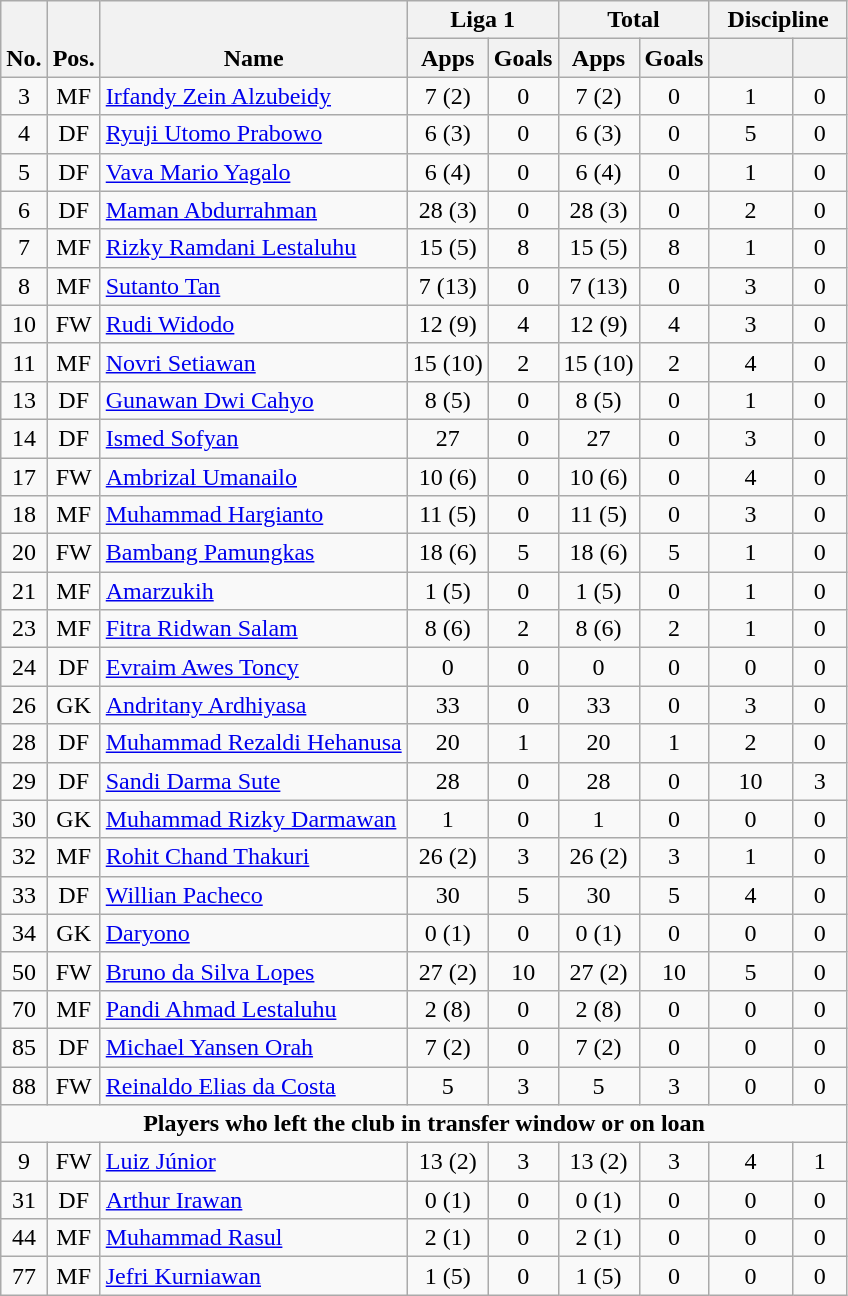<table class="wikitable" style="text-align:center">
<tr>
<th rowspan="2" style="vertical-align:bottom;">No.</th>
<th rowspan="2" style="vertical-align:bottom;">Pos.</th>
<th rowspan="2" style="vertical-align:bottom;">Name</th>
<th colspan="2" style="width:85px;">Liga 1</th>
<th colspan="2" style="width:85px;">Total</th>
<th colspan="2" style="width:85px;">Discipline</th>
</tr>
<tr>
<th>Apps</th>
<th>Goals</th>
<th>Apps</th>
<th>Goals</th>
<th></th>
<th></th>
</tr>
<tr>
<td>3</td>
<td>MF</td>
<td align=left> <a href='#'>Irfandy Zein Alzubeidy</a></td>
<td>7 (2)</td>
<td>0</td>
<td>7 (2)</td>
<td>0</td>
<td>1</td>
<td>0</td>
</tr>
<tr>
<td>4</td>
<td>DF</td>
<td align=left> <a href='#'>Ryuji Utomo Prabowo</a></td>
<td>6 (3)</td>
<td>0</td>
<td>6 (3)</td>
<td>0</td>
<td>5</td>
<td>0</td>
</tr>
<tr>
<td>5</td>
<td>DF</td>
<td align=left> <a href='#'>Vava Mario Yagalo</a></td>
<td>6 (4)</td>
<td>0</td>
<td>6 (4)</td>
<td>0</td>
<td>1</td>
<td>0</td>
</tr>
<tr>
<td>6</td>
<td>DF</td>
<td align=left> <a href='#'>Maman Abdurrahman</a></td>
<td>28 (3)</td>
<td>0</td>
<td>28 (3)</td>
<td>0</td>
<td>2</td>
<td>0</td>
</tr>
<tr>
<td>7</td>
<td>MF</td>
<td align=left> <a href='#'>Rizky Ramdani Lestaluhu</a></td>
<td>15 (5)</td>
<td>8</td>
<td>15 (5)</td>
<td>8</td>
<td>1</td>
<td>0</td>
</tr>
<tr>
<td>8</td>
<td>MF</td>
<td align=left> <a href='#'>Sutanto Tan</a></td>
<td>7 (13)</td>
<td>0</td>
<td>7 (13)</td>
<td>0</td>
<td>3</td>
<td>0</td>
</tr>
<tr>
<td>10</td>
<td>FW</td>
<td align=left> <a href='#'>Rudi Widodo</a></td>
<td>12 (9)</td>
<td>4</td>
<td>12 (9)</td>
<td>4</td>
<td>3</td>
<td>0</td>
</tr>
<tr>
<td>11</td>
<td>MF</td>
<td align=left> <a href='#'>Novri Setiawan</a></td>
<td>15 (10)</td>
<td>2</td>
<td>15 (10)</td>
<td>2</td>
<td>4</td>
<td>0</td>
</tr>
<tr>
<td>13</td>
<td>DF</td>
<td align=left> <a href='#'>Gunawan Dwi Cahyo</a></td>
<td>8 (5)</td>
<td>0</td>
<td>8 (5)</td>
<td>0</td>
<td>1</td>
<td>0</td>
</tr>
<tr>
<td>14</td>
<td>DF</td>
<td align=left> <a href='#'>Ismed Sofyan</a></td>
<td>27</td>
<td>0</td>
<td>27</td>
<td>0</td>
<td>3</td>
<td>0</td>
</tr>
<tr>
<td>17</td>
<td>FW</td>
<td align=left> <a href='#'>Ambrizal Umanailo</a></td>
<td>10 (6)</td>
<td>0</td>
<td>10 (6)</td>
<td>0</td>
<td>4</td>
<td>0</td>
</tr>
<tr>
<td>18</td>
<td>MF</td>
<td align=left> <a href='#'>Muhammad Hargianto</a></td>
<td>11 (5)</td>
<td>0</td>
<td>11 (5)</td>
<td>0</td>
<td>3</td>
<td>0</td>
</tr>
<tr>
<td>20</td>
<td>FW</td>
<td align=left> <a href='#'>Bambang Pamungkas</a></td>
<td>18 (6)</td>
<td>5</td>
<td>18 (6)</td>
<td>5</td>
<td>1</td>
<td>0</td>
</tr>
<tr>
<td>21</td>
<td>MF</td>
<td align=left> <a href='#'>Amarzukih</a></td>
<td>1 (5)</td>
<td>0</td>
<td>1 (5)</td>
<td>0</td>
<td>1</td>
<td>0</td>
</tr>
<tr>
<td>23</td>
<td>MF</td>
<td align=left> <a href='#'>Fitra Ridwan Salam</a></td>
<td>8 (6)</td>
<td>2</td>
<td>8 (6)</td>
<td>2</td>
<td>1</td>
<td>0</td>
</tr>
<tr>
<td>24</td>
<td>DF</td>
<td align=left> <a href='#'>Evraim Awes Toncy</a></td>
<td>0</td>
<td>0</td>
<td>0</td>
<td>0</td>
<td>0</td>
<td>0</td>
</tr>
<tr>
<td>26</td>
<td>GK</td>
<td align=left> <a href='#'>Andritany Ardhiyasa</a></td>
<td>33</td>
<td>0</td>
<td>33</td>
<td>0</td>
<td>3</td>
<td>0</td>
</tr>
<tr>
<td>28</td>
<td>DF</td>
<td align=left> <a href='#'>Muhammad Rezaldi Hehanusa</a></td>
<td>20</td>
<td>1</td>
<td>20</td>
<td>1</td>
<td>2</td>
<td>0</td>
</tr>
<tr>
<td>29</td>
<td>DF</td>
<td align=left> <a href='#'>Sandi Darma Sute</a></td>
<td>28</td>
<td>0</td>
<td>28</td>
<td>0</td>
<td>10</td>
<td>3</td>
</tr>
<tr>
<td>30</td>
<td>GK</td>
<td align=left> <a href='#'>Muhammad Rizky Darmawan</a></td>
<td>1</td>
<td>0</td>
<td>1</td>
<td>0</td>
<td>0</td>
<td>0</td>
</tr>
<tr>
<td>32</td>
<td>MF</td>
<td align=left> <a href='#'>Rohit Chand Thakuri</a></td>
<td>26 (2)</td>
<td>3</td>
<td>26 (2)</td>
<td>3</td>
<td>1</td>
<td>0</td>
</tr>
<tr>
<td>33</td>
<td>DF</td>
<td align=left> <a href='#'>Willian Pacheco</a></td>
<td>30</td>
<td>5</td>
<td>30</td>
<td>5</td>
<td>4</td>
<td>0</td>
</tr>
<tr>
<td>34</td>
<td>GK</td>
<td align=left> <a href='#'>Daryono</a></td>
<td>0 (1)</td>
<td>0</td>
<td>0 (1)</td>
<td>0</td>
<td>0</td>
<td>0</td>
</tr>
<tr>
<td>50</td>
<td>FW</td>
<td align=left> <a href='#'>Bruno da Silva Lopes</a></td>
<td>27 (2)</td>
<td>10</td>
<td>27 (2)</td>
<td>10</td>
<td>5</td>
<td>0</td>
</tr>
<tr>
<td>70</td>
<td>MF</td>
<td align=left> <a href='#'>Pandi Ahmad Lestaluhu</a></td>
<td>2 (8)</td>
<td>0</td>
<td>2 (8)</td>
<td>0</td>
<td>0</td>
<td>0</td>
</tr>
<tr>
<td>85</td>
<td>DF</td>
<td align=left> <a href='#'>Michael Yansen Orah</a></td>
<td>7 (2)</td>
<td>0</td>
<td>7 (2)</td>
<td>0</td>
<td>0</td>
<td>0</td>
</tr>
<tr>
<td>88</td>
<td>FW</td>
<td align=left> <a href='#'>Reinaldo Elias da Costa</a></td>
<td>5</td>
<td>3</td>
<td>5</td>
<td>3</td>
<td>0</td>
<td>0</td>
</tr>
<tr>
<td colspan="17"><strong>Players who left the club in transfer window or on loan</strong></td>
</tr>
<tr>
<td>9</td>
<td>FW</td>
<td align=left> <a href='#'>Luiz Júnior</a></td>
<td>13 (2)</td>
<td>3</td>
<td>13 (2)</td>
<td>3</td>
<td>4</td>
<td>1</td>
</tr>
<tr>
<td>31</td>
<td>DF</td>
<td align=left> <a href='#'>Arthur Irawan</a></td>
<td>0 (1)</td>
<td>0</td>
<td>0 (1)</td>
<td>0</td>
<td>0</td>
<td>0</td>
</tr>
<tr>
<td>44</td>
<td>MF</td>
<td align=left> <a href='#'>Muhammad Rasul</a></td>
<td>2 (1)</td>
<td>0</td>
<td>2 (1)</td>
<td>0</td>
<td>0</td>
<td>0</td>
</tr>
<tr>
<td>77</td>
<td>MF</td>
<td align=left> <a href='#'>Jefri Kurniawan</a></td>
<td>1 (5)</td>
<td>0</td>
<td>1 (5)</td>
<td>0</td>
<td>0</td>
<td>0</td>
</tr>
</table>
